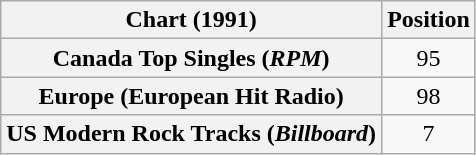<table class="wikitable sortable plainrowheaders" style="text-align:center">
<tr>
<th scope="col">Chart (1991)</th>
<th scope="col">Position</th>
</tr>
<tr>
<th scope="row">Canada Top Singles (<em>RPM</em>)</th>
<td>95</td>
</tr>
<tr>
<th scope="row">Europe (European Hit Radio)</th>
<td>98</td>
</tr>
<tr>
<th scope="row">US Modern Rock Tracks (<em>Billboard</em>)</th>
<td>7</td>
</tr>
</table>
